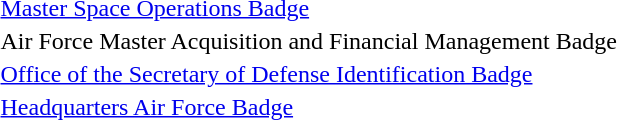<table>
<tr>
<td></td>
<td><a href='#'>Master Space Operations Badge</a></td>
</tr>
<tr>
<td></td>
<td>Air Force Master Acquisition and Financial Management Badge</td>
</tr>
<tr>
<td></td>
<td><a href='#'>Office of the Secretary of Defense Identification Badge</a></td>
</tr>
<tr>
<td></td>
<td><a href='#'>Headquarters Air Force Badge</a></td>
</tr>
</table>
